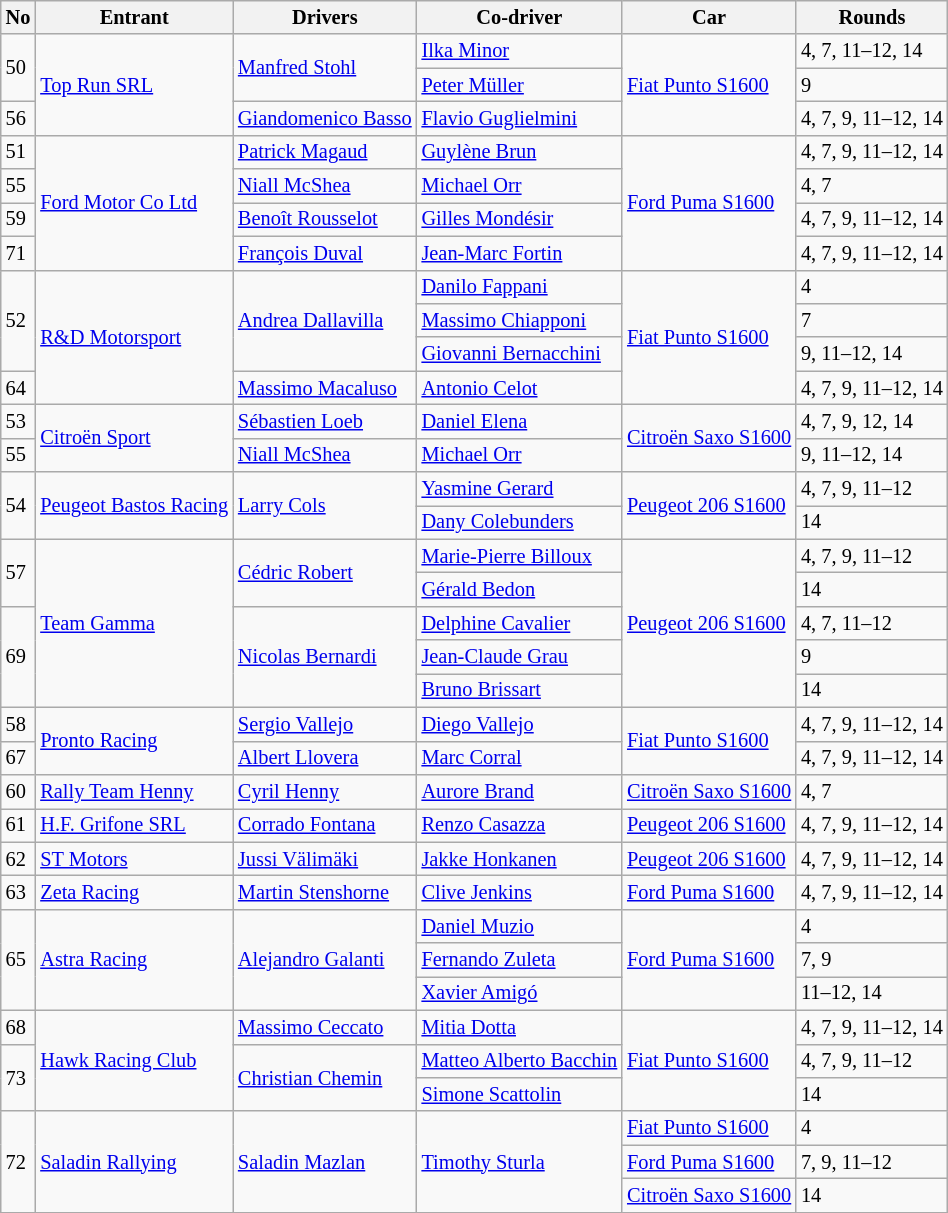<table class="wikitable" style="font-size: 85%">
<tr>
<th>No</th>
<th>Entrant</th>
<th>Drivers</th>
<th>Co-driver</th>
<th>Car</th>
<th>Rounds</th>
</tr>
<tr>
<td rowspan=2>50</td>
<td rowspan=3> <a href='#'>Top Run SRL</a></td>
<td rowspan=2> <a href='#'>Manfred Stohl</a></td>
<td> <a href='#'>Ilka Minor</a></td>
<td rowspan=3><a href='#'>Fiat Punto S1600</a></td>
<td>4, 7, 11–12, 14</td>
</tr>
<tr>
<td> <a href='#'>Peter Müller</a></td>
<td>9</td>
</tr>
<tr>
<td>56</td>
<td> <a href='#'>Giandomenico Basso</a></td>
<td> <a href='#'>Flavio Guglielmini</a></td>
<td>4, 7, 9, 11–12, 14</td>
</tr>
<tr>
<td>51</td>
<td rowspan=4> <a href='#'>Ford Motor Co Ltd</a></td>
<td> <a href='#'>Patrick Magaud</a></td>
<td> <a href='#'>Guylène Brun</a></td>
<td rowspan=4><a href='#'>Ford Puma S1600</a></td>
<td>4, 7, 9, 11–12, 14</td>
</tr>
<tr>
<td>55</td>
<td> <a href='#'>Niall McShea</a></td>
<td> <a href='#'>Michael Orr</a></td>
<td>4, 7</td>
</tr>
<tr>
<td>59</td>
<td> <a href='#'>Benoît Rousselot</a></td>
<td> <a href='#'>Gilles Mondésir</a></td>
<td>4, 7, 9, 11–12, 14</td>
</tr>
<tr>
<td>71</td>
<td> <a href='#'>François Duval</a></td>
<td> <a href='#'>Jean-Marc Fortin</a></td>
<td>4, 7, 9, 11–12, 14</td>
</tr>
<tr>
<td rowspan=3>52</td>
<td rowspan=4> <a href='#'>R&D Motorsport</a></td>
<td rowspan=3> <a href='#'>Andrea Dallavilla</a></td>
<td> <a href='#'>Danilo Fappani</a></td>
<td rowspan=4><a href='#'>Fiat Punto S1600</a></td>
<td>4</td>
</tr>
<tr>
<td> <a href='#'>Massimo Chiapponi</a></td>
<td>7</td>
</tr>
<tr>
<td> <a href='#'>Giovanni Bernacchini</a></td>
<td>9, 11–12, 14</td>
</tr>
<tr>
<td>64</td>
<td> <a href='#'>Massimo Macaluso</a></td>
<td> <a href='#'>Antonio Celot</a></td>
<td>4, 7, 9, 11–12, 14</td>
</tr>
<tr>
<td>53</td>
<td rowspan=2> <a href='#'>Citroën Sport</a></td>
<td> <a href='#'>Sébastien Loeb</a></td>
<td> <a href='#'>Daniel Elena</a></td>
<td rowspan=2><a href='#'>Citroën Saxo S1600</a></td>
<td>4, 7, 9, 12, 14</td>
</tr>
<tr>
<td>55</td>
<td> <a href='#'>Niall McShea</a></td>
<td> <a href='#'>Michael Orr</a></td>
<td>9, 11–12, 14</td>
</tr>
<tr>
<td rowspan=2>54</td>
<td rowspan=2> <a href='#'>Peugeot Bastos Racing</a></td>
<td rowspan=2> <a href='#'>Larry Cols</a></td>
<td> <a href='#'>Yasmine Gerard</a></td>
<td rowspan=2><a href='#'>Peugeot 206 S1600</a></td>
<td>4, 7, 9, 11–12</td>
</tr>
<tr>
<td> <a href='#'>Dany Colebunders</a></td>
<td>14</td>
</tr>
<tr>
<td rowspan=2>57</td>
<td rowspan=5> <a href='#'>Team Gamma</a></td>
<td rowspan=2> <a href='#'>Cédric Robert</a></td>
<td> <a href='#'>Marie-Pierre Billoux</a></td>
<td rowspan=5><a href='#'>Peugeot 206 S1600</a></td>
<td>4, 7, 9, 11–12</td>
</tr>
<tr>
<td> <a href='#'>Gérald Bedon</a></td>
<td>14</td>
</tr>
<tr>
<td rowspan=3>69</td>
<td rowspan=3> <a href='#'>Nicolas Bernardi</a></td>
<td> <a href='#'>Delphine Cavalier</a></td>
<td>4, 7, 11–12</td>
</tr>
<tr>
<td> <a href='#'>Jean-Claude Grau</a></td>
<td>9</td>
</tr>
<tr>
<td> <a href='#'>Bruno Brissart</a></td>
<td>14</td>
</tr>
<tr>
<td>58</td>
<td rowspan=2> <a href='#'>Pronto Racing</a></td>
<td> <a href='#'>Sergio Vallejo</a></td>
<td> <a href='#'>Diego Vallejo</a></td>
<td rowspan=2><a href='#'>Fiat Punto S1600</a></td>
<td>4, 7, 9, 11–12, 14</td>
</tr>
<tr>
<td>67</td>
<td> <a href='#'>Albert Llovera</a></td>
<td> <a href='#'>Marc Corral</a></td>
<td>4, 7, 9, 11–12, 14</td>
</tr>
<tr>
<td>60</td>
<td> <a href='#'>Rally Team Henny</a></td>
<td> <a href='#'>Cyril Henny</a></td>
<td> <a href='#'>Aurore Brand</a></td>
<td><a href='#'>Citroën Saxo S1600</a></td>
<td>4, 7</td>
</tr>
<tr>
<td>61</td>
<td> <a href='#'>H.F. Grifone SRL</a></td>
<td> <a href='#'>Corrado Fontana</a></td>
<td> <a href='#'>Renzo Casazza</a></td>
<td><a href='#'>Peugeot 206 S1600</a></td>
<td>4, 7, 9, 11–12, 14</td>
</tr>
<tr>
<td>62</td>
<td> <a href='#'>ST Motors</a></td>
<td> <a href='#'>Jussi Välimäki</a></td>
<td> <a href='#'>Jakke Honkanen</a></td>
<td><a href='#'>Peugeot 206 S1600</a></td>
<td>4, 7, 9, 11–12, 14</td>
</tr>
<tr>
<td>63</td>
<td> <a href='#'>Zeta Racing</a></td>
<td> <a href='#'>Martin Stenshorne</a></td>
<td> <a href='#'>Clive Jenkins</a></td>
<td><a href='#'>Ford Puma S1600</a></td>
<td>4, 7, 9, 11–12, 14</td>
</tr>
<tr>
<td rowspan=3>65</td>
<td rowspan=3> <a href='#'>Astra Racing</a></td>
<td rowspan=3> <a href='#'>Alejandro Galanti</a></td>
<td> <a href='#'>Daniel Muzio</a></td>
<td rowspan=3><a href='#'>Ford Puma S1600</a></td>
<td>4</td>
</tr>
<tr>
<td> <a href='#'>Fernando Zuleta</a></td>
<td>7, 9</td>
</tr>
<tr>
<td> <a href='#'>Xavier Amigó</a></td>
<td>11–12, 14</td>
</tr>
<tr>
<td>68</td>
<td rowspan=3> <a href='#'>Hawk Racing Club</a></td>
<td> <a href='#'>Massimo Ceccato</a></td>
<td> <a href='#'>Mitia Dotta</a></td>
<td rowspan=3><a href='#'>Fiat Punto S1600</a></td>
<td>4, 7, 9, 11–12, 14</td>
</tr>
<tr>
<td rowspan=2>73</td>
<td rowspan=2> <a href='#'>Christian Chemin</a></td>
<td> <a href='#'>Matteo Alberto Bacchin</a></td>
<td>4, 7, 9, 11–12</td>
</tr>
<tr>
<td> <a href='#'>Simone Scattolin</a></td>
<td>14</td>
</tr>
<tr>
<td rowspan=3>72</td>
<td rowspan=3> <a href='#'>Saladin Rallying</a></td>
<td rowspan=3> <a href='#'>Saladin Mazlan</a></td>
<td rowspan=3> <a href='#'>Timothy Sturla</a></td>
<td><a href='#'>Fiat Punto S1600</a></td>
<td>4</td>
</tr>
<tr>
<td><a href='#'>Ford Puma S1600</a></td>
<td>7, 9, 11–12</td>
</tr>
<tr>
<td><a href='#'>Citroën Saxo S1600</a></td>
<td>14</td>
</tr>
<tr>
</tr>
</table>
